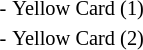<table class="toccolours" style="white-space: nowrap; font-size: 85%;">
<tr>
<td> -</td>
<td>Yellow Card (1)</td>
</tr>
<tr>
<td> -</td>
<td>Yellow Card (2)</td>
</tr>
</table>
